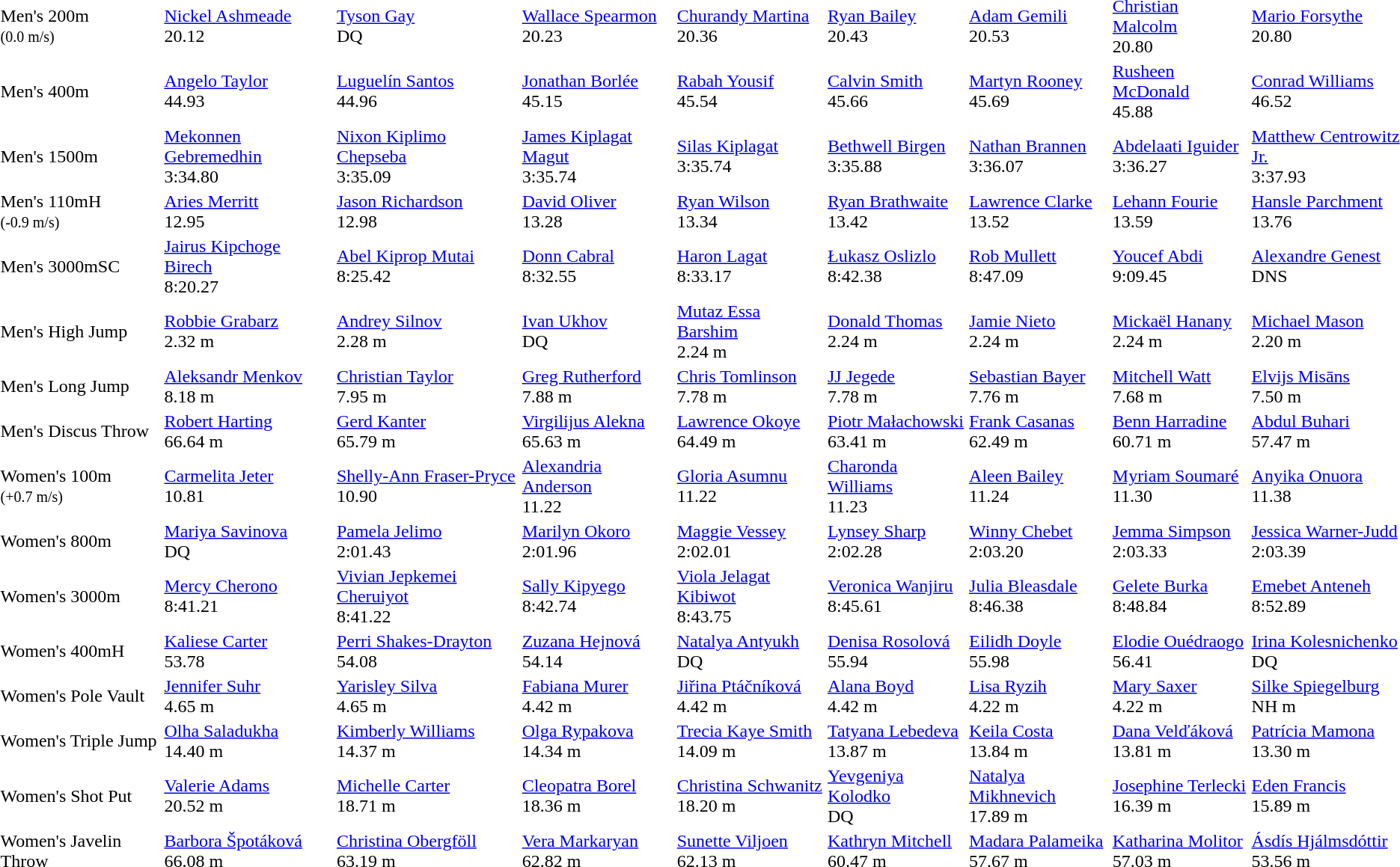<table>
<tr>
<td>Men's 200m<br><small>(0.0 m/s)</small></td>
<td><a href='#'>Nickel Ashmeade</a><br>  20.12</td>
<td><a href='#'>Tyson Gay</a><br>  DQ</td>
<td><a href='#'>Wallace Spearmon</a><br>  20.23</td>
<td><a href='#'>Churandy Martina</a><br>  20.36</td>
<td><a href='#'>Ryan Bailey</a><br>  20.43</td>
<td><a href='#'>Adam Gemili</a><br>  20.53</td>
<td><a href='#'>Christian Malcolm</a><br>  20.80</td>
<td><a href='#'>Mario Forsythe</a><br>  20.80</td>
</tr>
<tr>
<td>Men's 400m</td>
<td><a href='#'>Angelo Taylor</a><br>  44.93</td>
<td><a href='#'>Luguelín Santos</a><br>  44.96</td>
<td><a href='#'>Jonathan Borlée</a><br>  45.15</td>
<td><a href='#'>Rabah Yousif</a><br>  45.54</td>
<td><a href='#'>Calvin Smith</a><br>  45.66</td>
<td><a href='#'>Martyn Rooney</a><br>  45.69</td>
<td><a href='#'>Rusheen McDonald</a><br>  45.88</td>
<td><a href='#'>Conrad Williams</a><br>  46.52</td>
</tr>
<tr>
<td>Men's 1500m</td>
<td><a href='#'>Mekonnen Gebremedhin</a><br>  3:34.80</td>
<td><a href='#'>Nixon Kiplimo Chepseba</a><br>  3:35.09</td>
<td><a href='#'>James Kiplagat Magut</a><br>  3:35.74</td>
<td><a href='#'>Silas Kiplagat</a><br>  3:35.74</td>
<td><a href='#'>Bethwell Birgen</a><br>  3:35.88</td>
<td><a href='#'>Nathan Brannen</a><br>  3:36.07</td>
<td><a href='#'>Abdelaati Iguider</a><br>  3:36.27</td>
<td><a href='#'>Matthew Centrowitz Jr.</a><br>  3:37.93</td>
</tr>
<tr>
<td>Men's 110mH<br><small>(-0.9 m/s)</small></td>
<td><a href='#'>Aries Merritt</a><br>  12.95</td>
<td><a href='#'>Jason Richardson</a><br>  12.98</td>
<td><a href='#'>David Oliver</a><br>  13.28</td>
<td><a href='#'>Ryan Wilson</a><br>  13.34</td>
<td><a href='#'>Ryan Brathwaite</a><br>  13.42</td>
<td><a href='#'>Lawrence Clarke</a><br>  13.52</td>
<td><a href='#'>Lehann Fourie</a><br>  13.59</td>
<td><a href='#'>Hansle Parchment</a><br>  13.76</td>
</tr>
<tr>
<td>Men's 3000mSC</td>
<td><a href='#'>Jairus Kipchoge Birech</a><br>  8:20.27</td>
<td><a href='#'>Abel Kiprop Mutai</a><br>  8:25.42</td>
<td><a href='#'>Donn Cabral</a><br>  8:32.55</td>
<td><a href='#'>Haron Lagat</a><br>  8:33.17</td>
<td><a href='#'>Łukasz Oslizlo</a><br>  8:42.38</td>
<td><a href='#'>Rob Mullett</a><br>  8:47.09</td>
<td><a href='#'>Youcef Abdi</a><br>  9:09.45</td>
<td><a href='#'>Alexandre Genest</a><br>  DNS</td>
</tr>
<tr>
<td>Men's High Jump</td>
<td><a href='#'>Robbie Grabarz</a><br>  2.32 m</td>
<td><a href='#'>Andrey Silnov</a><br>  2.28 m</td>
<td><a href='#'>Ivan Ukhov</a><br>  DQ</td>
<td><a href='#'>Mutaz Essa Barshim</a><br>  2.24 m</td>
<td><a href='#'>Donald Thomas</a><br>  2.24 m</td>
<td><a href='#'>Jamie Nieto</a><br>  2.24 m</td>
<td><a href='#'>Mickaël Hanany</a><br>  2.24 m</td>
<td><a href='#'>Michael Mason</a><br>  2.20 m</td>
</tr>
<tr>
<td>Men's Long Jump</td>
<td><a href='#'>Aleksandr Menkov</a><br>  8.18 m</td>
<td><a href='#'>Christian Taylor</a><br>  7.95 m</td>
<td><a href='#'>Greg Rutherford</a><br>  7.88 m</td>
<td><a href='#'>Chris Tomlinson</a><br>  7.78 m</td>
<td><a href='#'>JJ Jegede</a><br>  7.78 m</td>
<td><a href='#'>Sebastian Bayer</a><br>  7.76 m</td>
<td><a href='#'>Mitchell Watt</a><br>  7.68 m</td>
<td><a href='#'>Elvijs Misāns</a><br>  7.50 m</td>
</tr>
<tr>
<td>Men's Discus Throw</td>
<td><a href='#'>Robert Harting</a><br>  66.64 m</td>
<td><a href='#'>Gerd Kanter</a><br>  65.79 m</td>
<td><a href='#'>Virgilijus Alekna</a><br>  65.63 m</td>
<td><a href='#'>Lawrence Okoye</a><br>  64.49 m</td>
<td><a href='#'>Piotr Małachowski</a><br>  63.41 m</td>
<td><a href='#'>Frank Casanas</a><br>  62.49 m</td>
<td><a href='#'>Benn Harradine</a><br>  60.71 m</td>
<td><a href='#'>Abdul Buhari</a><br>  57.47 m</td>
</tr>
<tr>
<td>Women's 100m<br><small>(+0.7 m/s)</small></td>
<td><a href='#'>Carmelita Jeter</a><br>  10.81</td>
<td><a href='#'>Shelly-Ann Fraser-Pryce</a><br>  10.90</td>
<td><a href='#'>Alexandria Anderson</a><br>  11.22</td>
<td><a href='#'>Gloria Asumnu</a><br>  11.22</td>
<td><a href='#'>Charonda Williams</a><br>  11.23</td>
<td><a href='#'>Aleen Bailey</a><br>  11.24</td>
<td><a href='#'>Myriam Soumaré</a><br>  11.30</td>
<td><a href='#'>Anyika Onuora</a><br>  11.38</td>
</tr>
<tr>
<td>Women's 800m</td>
<td><a href='#'>Mariya Savinova</a><br>  DQ</td>
<td><a href='#'>Pamela Jelimo</a><br>  2:01.43</td>
<td><a href='#'>Marilyn Okoro</a><br>  2:01.96</td>
<td><a href='#'>Maggie Vessey</a><br>  2:02.01</td>
<td><a href='#'>Lynsey Sharp</a><br>  2:02.28</td>
<td><a href='#'>Winny Chebet</a><br>  2:03.20</td>
<td><a href='#'>Jemma Simpson</a><br>  2:03.33</td>
<td><a href='#'>Jessica Warner-Judd</a><br>  2:03.39</td>
</tr>
<tr>
<td>Women's 3000m</td>
<td><a href='#'>Mercy Cherono</a><br>  8:41.21</td>
<td><a href='#'>Vivian Jepkemei Cheruiyot</a><br>  8:41.22</td>
<td><a href='#'>Sally Kipyego</a><br>  8:42.74</td>
<td><a href='#'>Viola Jelagat Kibiwot</a><br>  8:43.75</td>
<td><a href='#'>Veronica Wanjiru</a><br>  8:45.61</td>
<td><a href='#'>Julia Bleasdale</a><br>  8:46.38</td>
<td><a href='#'>Gelete Burka</a><br>  8:48.84</td>
<td><a href='#'>Emebet Anteneh</a><br>  8:52.89</td>
</tr>
<tr>
<td>Women's 400mH</td>
<td><a href='#'>Kaliese Carter</a><br>  53.78</td>
<td><a href='#'>Perri Shakes-Drayton</a><br>  54.08</td>
<td><a href='#'>Zuzana Hejnová</a><br>  54.14</td>
<td><a href='#'>Natalya Antyukh</a><br>  DQ</td>
<td><a href='#'>Denisa Rosolová</a><br>  55.94</td>
<td><a href='#'>Eilidh Doyle</a><br>  55.98</td>
<td><a href='#'>Elodie Ouédraogo</a><br>  56.41</td>
<td><a href='#'>Irina Kolesnichenko</a><br>  DQ</td>
</tr>
<tr>
<td>Women's Pole Vault</td>
<td><a href='#'>Jennifer Suhr</a><br>  4.65 m</td>
<td><a href='#'>Yarisley Silva</a><br>  4.65 m</td>
<td><a href='#'>Fabiana Murer</a><br>  4.42 m</td>
<td><a href='#'>Jiřina Ptáčníková</a><br>  4.42 m</td>
<td><a href='#'>Alana Boyd</a><br>  4.42 m</td>
<td><a href='#'>Lisa Ryzih</a><br>  4.22 m</td>
<td><a href='#'>Mary Saxer</a><br>  4.22 m</td>
<td><a href='#'>Silke Spiegelburg</a><br>  NH m</td>
</tr>
<tr>
<td>Women's Triple Jump</td>
<td><a href='#'>Olha Saladukha</a><br>  14.40 m</td>
<td><a href='#'>Kimberly Williams</a><br>  14.37 m</td>
<td><a href='#'>Olga Rypakova</a><br>  14.34 m</td>
<td><a href='#'>Trecia Kaye Smith</a><br>  14.09 m</td>
<td><a href='#'>Tatyana Lebedeva</a><br>  13.87 m</td>
<td><a href='#'>Keila Costa</a><br>  13.84 m</td>
<td><a href='#'>Dana Velďáková</a><br>  13.81 m</td>
<td><a href='#'>Patrícia Mamona</a><br>  13.30 m</td>
</tr>
<tr>
<td>Women's Shot Put</td>
<td><a href='#'>Valerie Adams</a><br>  20.52 m</td>
<td><a href='#'>Michelle Carter</a><br>  18.71 m</td>
<td><a href='#'>Cleopatra Borel</a><br>  18.36 m</td>
<td><a href='#'>Christina Schwanitz</a><br>  18.20 m</td>
<td><a href='#'>Yevgeniya Kolodko</a><br>  DQ</td>
<td><a href='#'>Natalya Mikhnevich</a><br>  17.89 m</td>
<td><a href='#'>Josephine Terlecki</a><br>  16.39 m</td>
<td><a href='#'>Eden Francis</a><br>  15.89 m</td>
</tr>
<tr>
<td>Women's Javelin Throw</td>
<td><a href='#'>Barbora Špotáková</a><br>  66.08 m</td>
<td><a href='#'>Christina Obergföll</a><br>  63.19 m</td>
<td><a href='#'>Vera Markaryan</a><br>  62.82 m</td>
<td><a href='#'>Sunette Viljoen</a><br>  62.13 m</td>
<td><a href='#'>Kathryn Mitchell</a><br>  60.47 m</td>
<td><a href='#'>Madara Palameika</a><br>  57.67 m</td>
<td><a href='#'>Katharina Molitor</a><br>  57.03 m</td>
<td><a href='#'>Ásdís Hjálmsdóttir</a><br>  53.56 m</td>
</tr>
</table>
